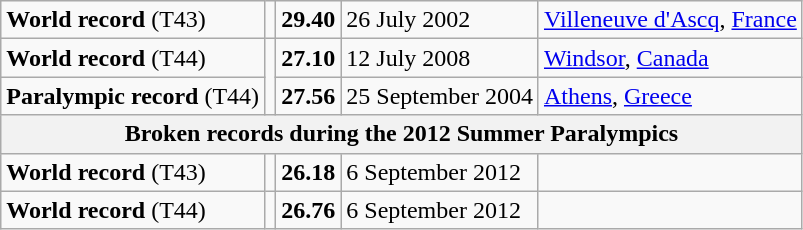<table class="wikitable">
<tr>
<td><strong>World record</strong> (T43)</td>
<td></td>
<td><strong>29.40</strong></td>
<td>26 July 2002</td>
<td><a href='#'>Villeneuve d'Ascq</a>, <a href='#'>France</a></td>
</tr>
<tr>
<td><strong>World record</strong> (T44)</td>
<td rowspan="2"></td>
<td><strong>27.10</strong></td>
<td>12 July 2008</td>
<td><a href='#'>Windsor</a>, <a href='#'>Canada</a></td>
</tr>
<tr>
<td><strong>Paralympic record</strong> (T44)</td>
<td><strong>27.56</strong></td>
<td>25 September 2004</td>
<td><a href='#'>Athens</a>, <a href='#'>Greece</a></td>
</tr>
<tr>
<th colspan="5">Broken records during the 2012 Summer Paralympics</th>
</tr>
<tr>
<td><strong>World record</strong> (T43)</td>
<td></td>
<td><strong>26.18</strong></td>
<td>6 September 2012</td>
<td></td>
</tr>
<tr>
<td><strong>World record</strong> (T44)</td>
<td></td>
<td><strong>26.76</strong></td>
<td>6 September 2012</td>
<td></td>
</tr>
</table>
